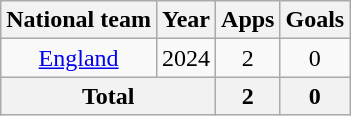<table class="wikitable" style="text-align: center;">
<tr>
<th>National team</th>
<th>Year</th>
<th>Apps</th>
<th>Goals</th>
</tr>
<tr>
<td><a href='#'>England</a></td>
<td>2024</td>
<td>2</td>
<td>0</td>
</tr>
<tr>
<th colspan="2">Total</th>
<th>2</th>
<th>0</th>
</tr>
</table>
